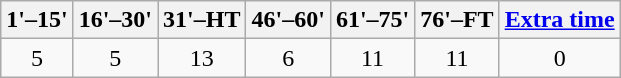<table class="wikitable" style="text-align:center">
<tr>
<th>1'–15'</th>
<th>16'–30'</th>
<th>31'–HT</th>
<th>46'–60'</th>
<th>61'–75'</th>
<th>76'–FT</th>
<th><a href='#'>Extra time</a></th>
</tr>
<tr>
<td>5</td>
<td>5</td>
<td>13</td>
<td>6</td>
<td>11</td>
<td>11</td>
<td>0</td>
</tr>
</table>
